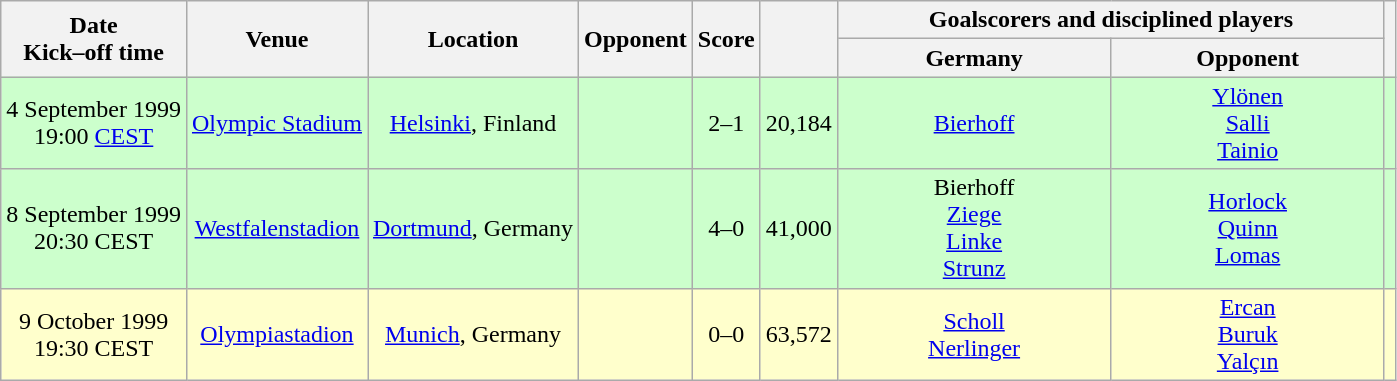<table class="wikitable" Style="text-align: center">
<tr>
<th rowspan="2">Date<br>Kick–off time</th>
<th rowspan="2">Venue</th>
<th rowspan="2">Location</th>
<th rowspan="2">Opponent</th>
<th rowspan="2">Score<br></th>
<th rowspan="2"></th>
<th colspan="2">Goalscorers and disciplined players</th>
<th rowspan="2"></th>
</tr>
<tr>
<th style="width:175px">Germany</th>
<th style="width:175px">Opponent</th>
</tr>
<tr style="background:#cfc">
<td>4 September 1999<br>19:00 <a href='#'>CEST</a></td>
<td><a href='#'>Olympic Stadium</a></td>
<td><a href='#'>Helsinki</a>, Finland</td>
<td></td>
<td>2–1</td>
<td>20,184</td>
<td><a href='#'>Bierhoff</a> </td>
<td><a href='#'>Ylönen</a> <br><a href='#'>Salli</a> <br><a href='#'>Tainio</a> </td>
<td></td>
</tr>
<tr style="background:#cfc">
<td>8 September 1999<br>20:30 CEST</td>
<td><a href='#'>Westfalenstadion</a></td>
<td><a href='#'>Dortmund</a>, Germany</td>
<td></td>
<td>4–0</td>
<td>41,000</td>
<td>Bierhoff <br><a href='#'>Ziege</a> <br><a href='#'>Linke</a> <br><a href='#'>Strunz</a> </td>
<td><a href='#'>Horlock</a> <br><a href='#'>Quinn</a> <br><a href='#'>Lomas</a> </td>
<td></td>
</tr>
<tr style="background:#ffc">
<td>9 October 1999<br>19:30 CEST</td>
<td><a href='#'>Olympiastadion</a></td>
<td><a href='#'>Munich</a>, Germany</td>
<td></td>
<td>0–0</td>
<td>63,572</td>
<td><a href='#'>Scholl</a> <br><a href='#'>Nerlinger</a> </td>
<td><a href='#'>Ercan</a> <br><a href='#'>Buruk</a> <br><a href='#'>Yalçın</a> </td>
<td></td>
</tr>
</table>
